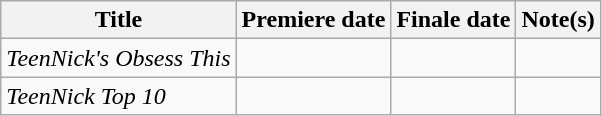<table class="wikitable plainrowheaders sortable" style="text-align:center">
<tr>
<th>Title</th>
<th>Premiere date</th>
<th>Finale date</th>
<th class="unsortable">Note(s)</th>
</tr>
<tr>
<td style="text-align:left;"><em>TeenNick's Obsess This</em></td>
<td></td>
<td></td>
<td></td>
</tr>
<tr>
<td style="text-align:left;"><em>TeenNick Top 10</em></td>
<td></td>
<td></td>
<td></td>
</tr>
</table>
